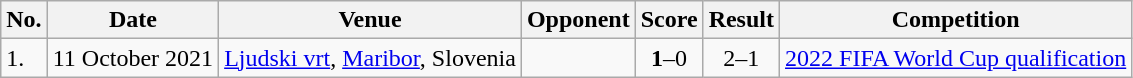<table class="wikitable">
<tr>
<th>No.</th>
<th>Date</th>
<th>Venue</th>
<th>Opponent</th>
<th>Score</th>
<th>Result</th>
<th>Competition</th>
</tr>
<tr>
<td>1.</td>
<td>11 October 2021</td>
<td><a href='#'>Ljudski vrt</a>, <a href='#'>Maribor</a>, Slovenia</td>
<td></td>
<td align=center><strong>1</strong>–0</td>
<td align=center>2–1</td>
<td><a href='#'>2022 FIFA World Cup qualification</a></td>
</tr>
</table>
